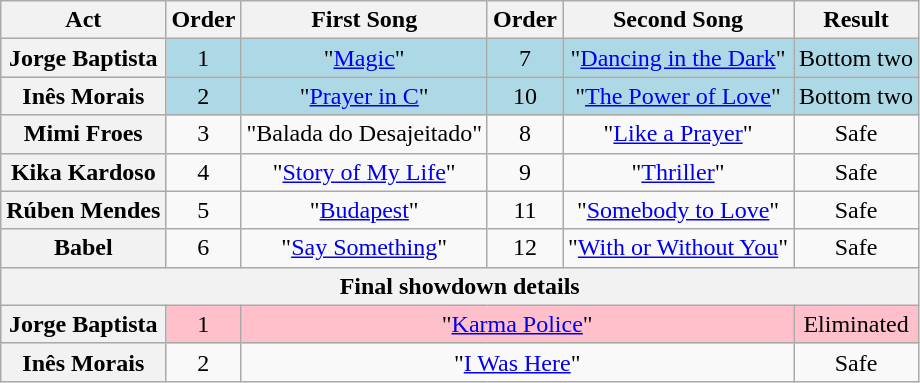<table class="wikitable plainrowheaders" style="text-align:center;">
<tr>
<th scope="col">Act</th>
<th scope="col">Order</th>
<th scope="col">First Song</th>
<th scope="col">Order</th>
<th scope="col">Second Song</th>
<th scope="col">Result</th>
</tr>
<tr style="background:lightblue;">
<th scope="row">Jorge Baptista</th>
<td>1</td>
<td>"<a href='#'>Magic</a>"</td>
<td>7</td>
<td>"<a href='#'>Dancing in the Dark</a>"</td>
<td>Bottom two</td>
</tr>
<tr style="background:lightblue;">
<th scope="row">Inês Morais</th>
<td>2</td>
<td>"<a href='#'>Prayer in C</a>"</td>
<td>10</td>
<td>"<a href='#'>The Power of Love</a>"</td>
<td>Bottom two</td>
</tr>
<tr>
<th scope="row">Mimi Froes</th>
<td>3</td>
<td>"Balada do Desajeitado"</td>
<td>8</td>
<td>"<a href='#'>Like a Prayer</a>"</td>
<td>Safe</td>
</tr>
<tr>
<th scope="row">Kika Kardoso</th>
<td>4</td>
<td>"<a href='#'>Story of My Life</a>"</td>
<td>9</td>
<td>"<a href='#'>Thriller</a>"</td>
<td>Safe</td>
</tr>
<tr>
<th scope="row">Rúben Mendes</th>
<td>5</td>
<td>"<a href='#'>Budapest</a>"</td>
<td>11</td>
<td>"<a href='#'>Somebody to Love</a>"</td>
<td>Safe</td>
</tr>
<tr>
<th scope="row">Babel</th>
<td>6</td>
<td>"<a href='#'>Say Something</a>"</td>
<td>12</td>
<td>"<a href='#'>With or Without You</a>"</td>
<td>Safe</td>
</tr>
<tr>
<th colspan="6">Final showdown details</th>
</tr>
<tr style="background:pink;">
<th scope="row">Jorge Baptista</th>
<td>1</td>
<td colspan="3">"<a href='#'>Karma Police</a>"</td>
<td>Eliminated</td>
</tr>
<tr>
<th scope="row">Inês Morais</th>
<td>2</td>
<td colspan="3">"<a href='#'>I Was Here</a>"</td>
<td>Safe</td>
</tr>
</table>
